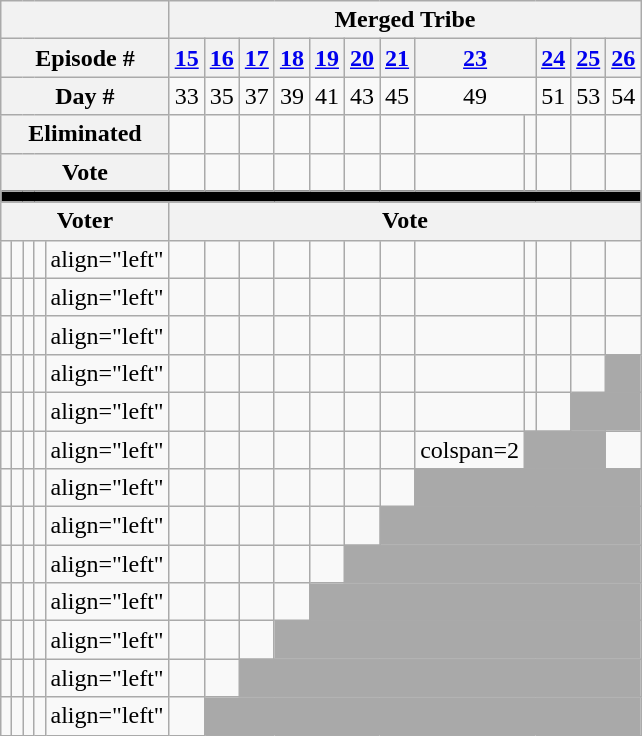<table class="wikitable" style="text-align:center; white-space:nowrap;">
<tr>
<th colspan="5"></th>
<th colspan="12">Merged Tribe</th>
</tr>
<tr>
<th colspan="5">Episode #</th>
<th><a href='#'>15</a></th>
<th><a href='#'>16</a></th>
<th><a href='#'>17</a></th>
<th><a href='#'>18</a></th>
<th><a href='#'>19</a></th>
<th><a href='#'>20</a></th>
<th><a href='#'>21</a></th>
<th colspan="2"><a href='#'>23</a></th>
<th><a href='#'>24</a></th>
<th><a href='#'>25</a></th>
<th><a href='#'>26</a></th>
</tr>
<tr>
<th colspan="5">Day #</th>
<td>33</td>
<td>35</td>
<td>37</td>
<td>39</td>
<td>41</td>
<td>43</td>
<td>45</td>
<td colspan="2">49</td>
<td>51</td>
<td>53</td>
<td>54</td>
</tr>
<tr>
<th colspan="5">Eliminated</th>
<td></td>
<td></td>
<td></td>
<td></td>
<td></td>
<td></td>
<td></td>
<td></td>
<td></td>
<td></td>
<td></td>
<td></td>
</tr>
<tr>
<th colspan="5">Vote</th>
<td></td>
<td></td>
<td></td>
<td></td>
<td></td>
<td></td>
<td></td>
<td></td>
<td></td>
<td></td>
<td></td>
<td></td>
</tr>
<tr>
<td colspan="17" bgcolor="black"></td>
</tr>
<tr>
<th colspan="5">Voter</th>
<th colspan="16" align="center">Vote</th>
</tr>
<tr>
<td></td>
<td></td>
<td></td>
<td></td>
<td>align="left" </td>
<td></td>
<td></td>
<td></td>
<td></td>
<td></td>
<td></td>
<td></td>
<td></td>
<td></td>
<td></td>
<td></td>
<td></td>
</tr>
<tr>
<td></td>
<td></td>
<td></td>
<td></td>
<td>align="left" </td>
<td></td>
<td></td>
<td></td>
<td></td>
<td></td>
<td></td>
<td></td>
<td></td>
<td></td>
<td></td>
<td></td>
<td></td>
</tr>
<tr>
<td></td>
<td></td>
<td></td>
<td></td>
<td>align="left" </td>
<td></td>
<td></td>
<td></td>
<td></td>
<td></td>
<td></td>
<td></td>
<td></td>
<td></td>
<td></td>
<td></td>
<td></td>
</tr>
<tr>
<td></td>
<td></td>
<td></td>
<td></td>
<td>align="left" </td>
<td></td>
<td></td>
<td></td>
<td></td>
<td></td>
<td></td>
<td></td>
<td></td>
<td></td>
<td></td>
<td></td>
<td colspan="1" style="background:darkgrey;"></td>
</tr>
<tr>
<td></td>
<td></td>
<td></td>
<td></td>
<td>align="left" </td>
<td></td>
<td></td>
<td></td>
<td></td>
<td></td>
<td></td>
<td></td>
<td></td>
<td></td>
<td></td>
<td colspan="2" style="background:darkgrey;"></td>
</tr>
<tr>
<td></td>
<td></td>
<td></td>
<td></td>
<td>align="left" </td>
<td></td>
<td></td>
<td></td>
<td></td>
<td></td>
<td></td>
<td></td>
<td>colspan=2 </td>
<td colspan="3" style="background:darkgrey;"></td>
</tr>
<tr>
<td></td>
<td></td>
<td></td>
<td></td>
<td>align="left" </td>
<td></td>
<td></td>
<td></td>
<td></td>
<td></td>
<td></td>
<td></td>
<td colspan="5" style="background:darkgrey;"></td>
</tr>
<tr>
<td></td>
<td></td>
<td></td>
<td></td>
<td>align="left" </td>
<td></td>
<td></td>
<td></td>
<td></td>
<td></td>
<td></td>
<td colspan="6" style="background:darkgrey;"></td>
</tr>
<tr>
<td></td>
<td></td>
<td></td>
<td></td>
<td>align="left" </td>
<td></td>
<td></td>
<td></td>
<td></td>
<td></td>
<td colspan="7" style="background:darkgrey;"></td>
</tr>
<tr>
<td></td>
<td></td>
<td></td>
<td></td>
<td>align="left" </td>
<td></td>
<td></td>
<td></td>
<td></td>
<td colspan="8" style="background:darkgrey;"></td>
</tr>
<tr>
<td></td>
<td></td>
<td></td>
<td></td>
<td>align="left" </td>
<td></td>
<td></td>
<td></td>
<td colspan="9" style="background:darkgrey;"></td>
</tr>
<tr>
<td></td>
<td></td>
<td></td>
<td></td>
<td>align="left" </td>
<td></td>
<td></td>
<td colspan="10" style="background:darkgrey;"></td>
</tr>
<tr>
<td></td>
<td></td>
<td></td>
<td></td>
<td>align="left" </td>
<td></td>
<td colspan="11" style="background:darkgrey;"></td>
</tr>
</table>
